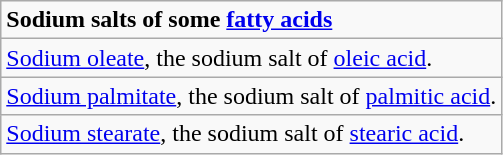<table class="wikitable floatright">
<tr>
<td><strong>Sodium salts of some <a href='#'>fatty acids</a></strong></td>
</tr>
<tr>
<td> <a href='#'>Sodium oleate</a>, the sodium salt of <a href='#'>oleic acid</a>.</td>
</tr>
<tr>
<td> <a href='#'>Sodium palmitate</a>, the sodium salt of <a href='#'>palmitic acid</a>.</td>
</tr>
<tr>
<td> <a href='#'>Sodium stearate</a>, the sodium salt of <a href='#'>stearic acid</a>.</td>
</tr>
</table>
